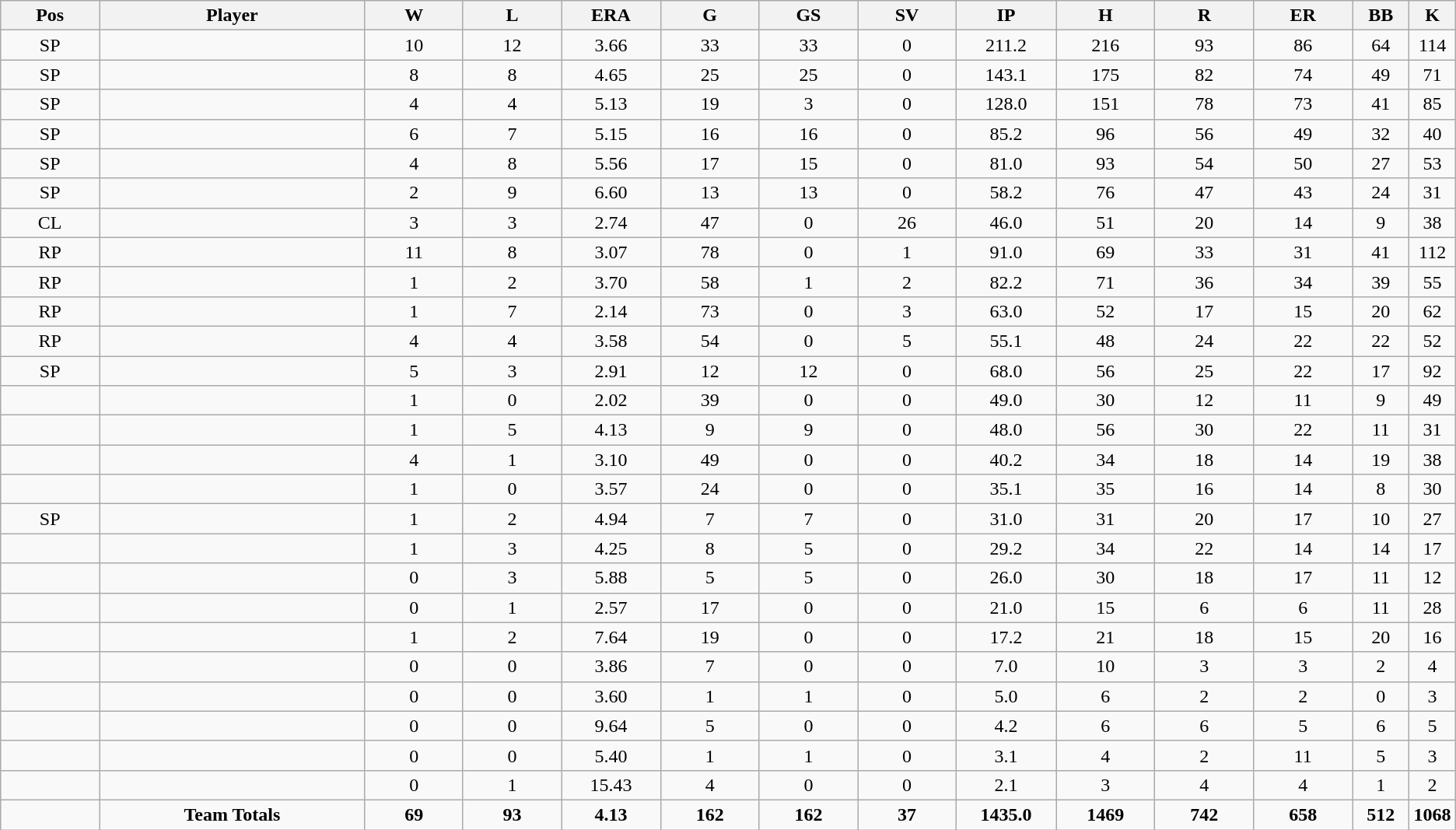<table class="wikitable sortable">
<tr>
<th bgcolor="#DDDDFF" width="7%">Pos</th>
<th bgcolor="#DDDDFF" width="19%">Player</th>
<th bgcolor="#DDDDFF" width="7%">W</th>
<th bgcolor="#DDDDFF" width="7%">L</th>
<th bgcolor="#DDDDFF" width="7%">ERA</th>
<th bgcolor="#DDDDFF" width="7%">G</th>
<th bgcolor="#DDDDFF" width="7%">GS</th>
<th bgcolor="#DDDDFF" width="7%">SV</th>
<th bgcolor="#DDDDFF" width="7%">IP</th>
<th bgcolor="#DDDDFF" width="7%">H</th>
<th bgcolor="#DDDDFF" width="7%">R</th>
<th bgcolor="#DDDDFF" width="7%">ER</th>
<th bgcolor="#DDDDFF" width="7%">BB</th>
<th bgcolor="#DDDDFF" width="7%">K</th>
</tr>
<tr align="center">
<td>SP</td>
<td></td>
<td>10</td>
<td>12</td>
<td>3.66</td>
<td>33</td>
<td>33</td>
<td>0</td>
<td>211.2</td>
<td>216</td>
<td>93</td>
<td>86</td>
<td>64</td>
<td>114</td>
</tr>
<tr align="center">
<td>SP</td>
<td></td>
<td>8</td>
<td>8</td>
<td>4.65</td>
<td>25</td>
<td>25</td>
<td>0</td>
<td>143.1</td>
<td>175</td>
<td>82</td>
<td>74</td>
<td>49</td>
<td>71</td>
</tr>
<tr align="center">
<td>SP</td>
<td></td>
<td>4</td>
<td>4</td>
<td>5.13</td>
<td>19</td>
<td>3</td>
<td>0</td>
<td>128.0</td>
<td>151</td>
<td>78</td>
<td>73</td>
<td>41</td>
<td>85</td>
</tr>
<tr align="center">
<td>SP</td>
<td></td>
<td>6</td>
<td>7</td>
<td>5.15</td>
<td>16</td>
<td>16</td>
<td>0</td>
<td>85.2</td>
<td>96</td>
<td>56</td>
<td>49</td>
<td>32</td>
<td>40</td>
</tr>
<tr align="center">
<td>SP</td>
<td></td>
<td>4</td>
<td>8</td>
<td>5.56</td>
<td>17</td>
<td>15</td>
<td>0</td>
<td>81.0</td>
<td>93</td>
<td>54</td>
<td>50</td>
<td>27</td>
<td>53</td>
</tr>
<tr align="center">
<td>SP</td>
<td></td>
<td>2</td>
<td>9</td>
<td>6.60</td>
<td>13</td>
<td>13</td>
<td>0</td>
<td>58.2</td>
<td>76</td>
<td>47</td>
<td>43</td>
<td>24</td>
<td>31</td>
</tr>
<tr align="center">
<td>CL</td>
<td></td>
<td>3</td>
<td>3</td>
<td>2.74</td>
<td>47</td>
<td>0</td>
<td>26</td>
<td>46.0</td>
<td>51</td>
<td>20</td>
<td>14</td>
<td>9</td>
<td>38</td>
</tr>
<tr align="center">
<td>RP</td>
<td></td>
<td>11</td>
<td>8</td>
<td>3.07</td>
<td>78</td>
<td>0</td>
<td>1</td>
<td>91.0</td>
<td>69</td>
<td>33</td>
<td>31</td>
<td>41</td>
<td>112</td>
</tr>
<tr align="center">
<td>RP</td>
<td></td>
<td>1</td>
<td>2</td>
<td>3.70</td>
<td>58</td>
<td>1</td>
<td>2</td>
<td>82.2</td>
<td>71</td>
<td>36</td>
<td>34</td>
<td>39</td>
<td>55</td>
</tr>
<tr align="center">
<td>RP</td>
<td></td>
<td>1</td>
<td>7</td>
<td>2.14</td>
<td>73</td>
<td>0</td>
<td>3</td>
<td>63.0</td>
<td>52</td>
<td>17</td>
<td>15</td>
<td>20</td>
<td>62</td>
</tr>
<tr align="center">
<td>RP</td>
<td></td>
<td>4</td>
<td>4</td>
<td>3.58</td>
<td>54</td>
<td>0</td>
<td>5</td>
<td>55.1</td>
<td>48</td>
<td>24</td>
<td>22</td>
<td>22</td>
<td>52</td>
</tr>
<tr align="center">
<td>SP</td>
<td></td>
<td>5</td>
<td>3</td>
<td>2.91</td>
<td>12</td>
<td>12</td>
<td>0</td>
<td>68.0</td>
<td>56</td>
<td>25</td>
<td>22</td>
<td>17</td>
<td>92</td>
</tr>
<tr align="center">
<td></td>
<td></td>
<td>1</td>
<td>0</td>
<td>2.02</td>
<td>39</td>
<td>0</td>
<td>0</td>
<td>49.0</td>
<td>30</td>
<td>12</td>
<td>11</td>
<td>9</td>
<td>49</td>
</tr>
<tr align="center">
<td></td>
<td></td>
<td>1</td>
<td>5</td>
<td>4.13</td>
<td>9</td>
<td>9</td>
<td>0</td>
<td>48.0</td>
<td>56</td>
<td>30</td>
<td>22</td>
<td>11</td>
<td>31</td>
</tr>
<tr align="center">
<td></td>
<td></td>
<td>4</td>
<td>1</td>
<td>3.10</td>
<td>49</td>
<td>0</td>
<td>0</td>
<td>40.2</td>
<td>34</td>
<td>18</td>
<td>14</td>
<td>19</td>
<td>38</td>
</tr>
<tr align="center">
<td></td>
<td></td>
<td>1</td>
<td>0</td>
<td>3.57</td>
<td>24</td>
<td>0</td>
<td>0</td>
<td>35.1</td>
<td>35</td>
<td>16</td>
<td>14</td>
<td>8</td>
<td>30</td>
</tr>
<tr align="center">
<td>SP</td>
<td></td>
<td>1</td>
<td>2</td>
<td>4.94</td>
<td>7</td>
<td>7</td>
<td>0</td>
<td>31.0</td>
<td>31</td>
<td>20</td>
<td>17</td>
<td>10</td>
<td>27</td>
</tr>
<tr align="center">
<td></td>
<td></td>
<td>1</td>
<td>3</td>
<td>4.25</td>
<td>8</td>
<td>5</td>
<td>0</td>
<td>29.2</td>
<td>34</td>
<td>22</td>
<td>14</td>
<td>14</td>
<td>17</td>
</tr>
<tr align="center">
<td></td>
<td></td>
<td>0</td>
<td>3</td>
<td>5.88</td>
<td>5</td>
<td>5</td>
<td>0</td>
<td>26.0</td>
<td>30</td>
<td>18</td>
<td>17</td>
<td>11</td>
<td>12</td>
</tr>
<tr align="center">
<td></td>
<td></td>
<td>0</td>
<td>1</td>
<td>2.57</td>
<td>17</td>
<td>0</td>
<td>0</td>
<td>21.0</td>
<td>15</td>
<td>6</td>
<td>6</td>
<td>11</td>
<td>28</td>
</tr>
<tr align="center">
<td></td>
<td></td>
<td>1</td>
<td>2</td>
<td>7.64</td>
<td>19</td>
<td>0</td>
<td>0</td>
<td>17.2</td>
<td>21</td>
<td>18</td>
<td>15</td>
<td>20</td>
<td>16</td>
</tr>
<tr align="center">
<td></td>
<td></td>
<td>0</td>
<td>0</td>
<td>3.86</td>
<td>7</td>
<td>0</td>
<td>0</td>
<td>7.0</td>
<td>10</td>
<td>3</td>
<td>3</td>
<td>2</td>
<td>4</td>
</tr>
<tr align="center">
<td></td>
<td></td>
<td>0</td>
<td>0</td>
<td>3.60</td>
<td>1</td>
<td>1</td>
<td>0</td>
<td>5.0</td>
<td>6</td>
<td>2</td>
<td>2</td>
<td>0</td>
<td>3</td>
</tr>
<tr align="center">
<td></td>
<td></td>
<td>0</td>
<td>0</td>
<td>9.64</td>
<td>5</td>
<td>0</td>
<td>0</td>
<td>4.2</td>
<td>6</td>
<td>6</td>
<td>5</td>
<td>6</td>
<td>5</td>
</tr>
<tr align="center">
<td></td>
<td></td>
<td>0</td>
<td>0</td>
<td>5.40</td>
<td>1</td>
<td>1</td>
<td>0</td>
<td>3.1</td>
<td>4</td>
<td>2</td>
<td>11</td>
<td>5</td>
<td>3</td>
</tr>
<tr align="center">
<td></td>
<td></td>
<td>0</td>
<td>1</td>
<td>15.43</td>
<td>4</td>
<td>0</td>
<td>0</td>
<td>2.1</td>
<td>3</td>
<td>4</td>
<td>4</td>
<td>1</td>
<td>2</td>
</tr>
<tr align="center" class="unsortable">
<td></td>
<td><strong>Team Totals</strong></td>
<td><strong>69</strong></td>
<td><strong>93</strong></td>
<td><strong>4.13</strong></td>
<td><strong>162</strong></td>
<td><strong>162</strong></td>
<td><strong>37</strong></td>
<td><strong>1435.0</strong></td>
<td><strong>1469</strong></td>
<td><strong>742</strong></td>
<td><strong>658</strong></td>
<td><strong>512</strong></td>
<td><strong>1068</strong></td>
</tr>
</table>
